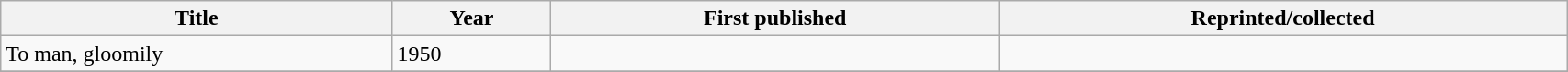<table class='wikitable sortable' width='90%'>
<tr>
<th width=25%>Title</th>
<th>Year</th>
<th>First published</th>
<th>Reprinted/collected</th>
</tr>
<tr>
<td>To man, gloomily</td>
<td>1950</td>
<td></td>
<td></td>
</tr>
<tr>
</tr>
</table>
